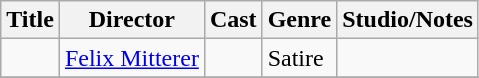<table class="wikitable">
<tr>
<th>Title</th>
<th>Director</th>
<th>Cast</th>
<th>Genre</th>
<th>Studio/Notes</th>
</tr>
<tr>
<td></td>
<td><a href='#'>Felix Mitterer</a></td>
<td></td>
<td>Satire</td>
<td></td>
</tr>
<tr>
</tr>
</table>
